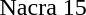<table>
<tr>
<td>Nacra 15<br></td>
<td></td>
<td></td>
<td></td>
</tr>
</table>
